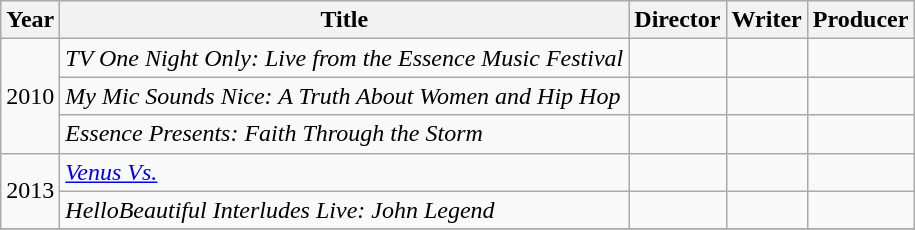<table class="wikitable">
<tr>
<th>Year</th>
<th>Title</th>
<th>Director</th>
<th>Writer</th>
<th>Producer</th>
</tr>
<tr>
<td rowspan=3>2010</td>
<td><em>TV One Night Only: Live from the Essence Music Festival</em></td>
<td></td>
<td></td>
<td></td>
</tr>
<tr>
<td><em>My Mic Sounds Nice: A Truth About Women and Hip Hop</em></td>
<td></td>
<td></td>
<td></td>
</tr>
<tr>
<td><em>Essence Presents: Faith Through the Storm</em></td>
<td></td>
<td></td>
<td></td>
</tr>
<tr>
<td rowspan=2>2013</td>
<td><em><a href='#'>Venus Vs.</a></em></td>
<td></td>
<td></td>
<td></td>
</tr>
<tr>
<td><em>HelloBeautiful Interludes Live: John Legend</em></td>
<td></td>
<td></td>
<td></td>
</tr>
<tr>
</tr>
</table>
